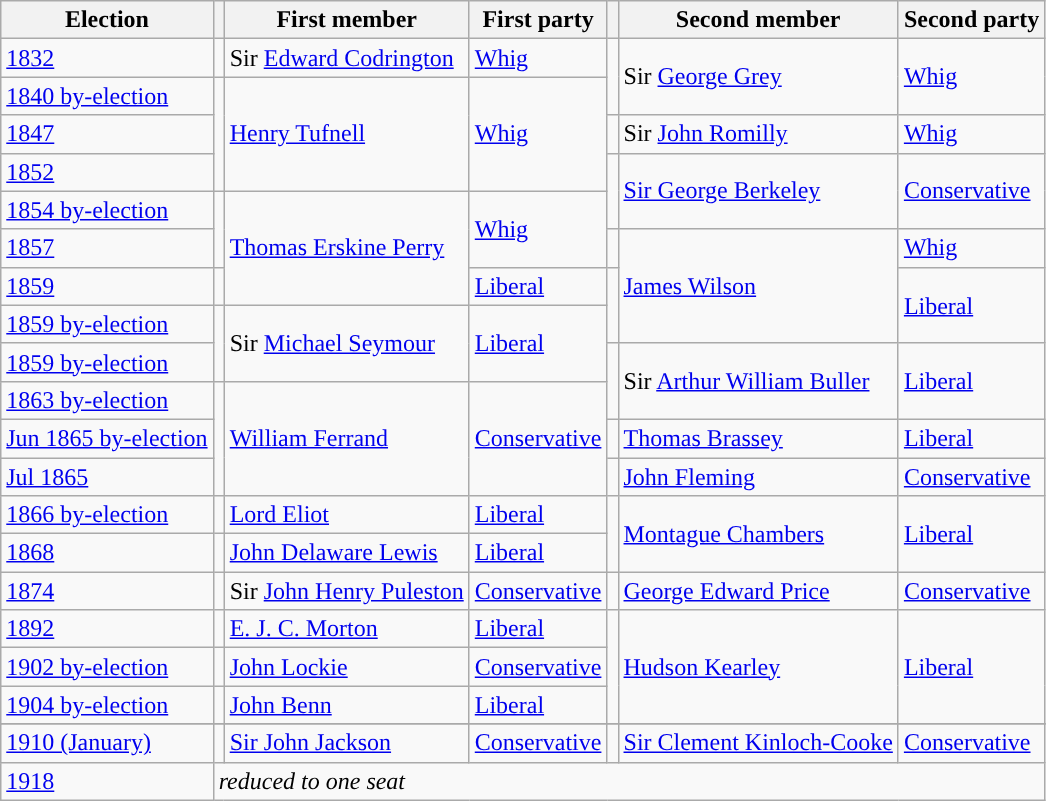<table class="wikitable">
<tr>
<th>Election</th>
<th></th>
<th>First member</th>
<th>First party</th>
<th></th>
<th>Second member</th>
<th>Second party</th>
</tr>
<tr>
<td><a href='#'>1832</a></td>
<td style="color:inherit;background-color: "></td>
<td>Sir <a href='#'>Edward Codrington</a></td>
<td><a href='#'>Whig</a></td>
<td rowspan="2" style="color:inherit;background-color: "></td>
<td rowspan="2">Sir <a href='#'>George Grey</a></td>
<td rowspan="2"><a href='#'>Whig</a></td>
</tr>
<tr>
<td><a href='#'>1840 by-election</a></td>
<td rowspan="3" style="color:inherit;background-color: "></td>
<td rowspan="3"><a href='#'>Henry Tufnell</a></td>
<td rowspan="3"><a href='#'>Whig</a></td>
</tr>
<tr>
<td><a href='#'>1847</a></td>
<td style="color:inherit;background-color: "></td>
<td>Sir <a href='#'>John Romilly</a></td>
<td><a href='#'>Whig</a></td>
</tr>
<tr>
<td><a href='#'>1852</a></td>
<td rowspan="2" style="color:inherit;background-color: "></td>
<td rowspan="2"><a href='#'>Sir George Berkeley</a></td>
<td rowspan="2"><a href='#'>Conservative</a></td>
</tr>
<tr>
<td><a href='#'>1854 by-election</a></td>
<td rowspan="2" style="color:inherit;background-color: "></td>
<td rowspan="3"><a href='#'>Thomas Erskine Perry</a></td>
<td rowspan="2"> <a href='#'>Whig</a></td>
</tr>
<tr>
<td><a href='#'>1857</a></td>
<td rowspan="1" style="color:inherit;background-color: "></td>
<td rowspan="3"><a href='#'>James Wilson</a></td>
<td rowspan="1"><a href='#'>Whig</a></td>
</tr>
<tr>
<td><a href='#'>1859</a></td>
<td style="color:inherit;background-color: "></td>
<td><a href='#'>Liberal</a></td>
<td rowspan="2" style="color:inherit;background-color: "></td>
<td rowspan="2"><a href='#'>Liberal</a></td>
</tr>
<tr>
<td><a href='#'>1859 by-election</a></td>
<td rowspan="2" style="color:inherit;background-color: "></td>
<td rowspan="2">Sir <a href='#'>Michael Seymour</a></td>
<td rowspan="2"><a href='#'>Liberal</a></td>
</tr>
<tr>
<td><a href='#'>1859 by-election</a></td>
<td rowspan="2" style="color:inherit;background-color: "></td>
<td rowspan="2">Sir <a href='#'>Arthur William Buller</a></td>
<td rowspan="2"><a href='#'>Liberal</a></td>
</tr>
<tr>
<td><a href='#'>1863 by-election</a></td>
<td rowspan="3" style="color:inherit;background-color: "></td>
<td rowspan="3"><a href='#'>William Ferrand</a> </td>
<td rowspan="3"><a href='#'>Conservative</a></td>
</tr>
<tr>
<td><a href='#'>Jun 1865 by-election</a></td>
<td rowspan="1" style="color:inherit;background-color: "></td>
<td rowspan="1"><a href='#'>Thomas Brassey</a></td>
<td rowspan="1"><a href='#'>Liberal</a></td>
</tr>
<tr>
<td><a href='#'>Jul 1865</a></td>
<td style="color:inherit;background-color: "></td>
<td><a href='#'>John Fleming</a></td>
<td><a href='#'>Conservative</a></td>
</tr>
<tr>
<td><a href='#'>1866 by-election</a></td>
<td style="color:inherit;background-color: "></td>
<td><a href='#'>Lord Eliot</a></td>
<td><a href='#'>Liberal</a></td>
<td rowspan="2" style="color:inherit;background-color: "></td>
<td rowspan="2"><a href='#'>Montague Chambers</a></td>
<td rowspan="2"><a href='#'>Liberal</a></td>
</tr>
<tr>
<td><a href='#'>1868</a></td>
<td style="color:inherit;background-color: "></td>
<td><a href='#'>John Delaware Lewis</a></td>
<td><a href='#'>Liberal</a></td>
</tr>
<tr>
<td><a href='#'>1874</a></td>
<td style="color:inherit;background-color: "></td>
<td>Sir <a href='#'>John Henry Puleston</a></td>
<td><a href='#'>Conservative</a></td>
<td style="color:inherit;background-color: "></td>
<td><a href='#'>George Edward Price</a></td>
<td><a href='#'>Conservative</a></td>
</tr>
<tr>
<td><a href='#'>1892</a></td>
<td style="color:inherit;background-color: "></td>
<td><a href='#'>E. J. C. Morton</a> </td>
<td><a href='#'>Liberal</a></td>
<td rowspan="3" style="color:inherit;background-color: "></td>
<td rowspan="3"><a href='#'>Hudson Kearley</a></td>
<td rowspan="3"><a href='#'>Liberal</a></td>
</tr>
<tr>
<td><a href='#'>1902 by-election</a></td>
<td style="color:inherit;background-color: "></td>
<td><a href='#'>John Lockie</a>  </td>
<td><a href='#'>Conservative</a></td>
</tr>
<tr>
<td><a href='#'>1904 by-election</a></td>
<td style="color:inherit;background-color: "></td>
<td><a href='#'>John Benn</a></td>
<td><a href='#'>Liberal</a></td>
</tr>
<tr |style="color:inherit;background-color: white" |>
</tr>
<tr>
<td><a href='#'>1910 (January)</a></td>
<td style="color:inherit;background-color: "></td>
<td><a href='#'>Sir John Jackson</a></td>
<td><a href='#'>Conservative</a></td>
<td style="color:inherit;background-color: "></td>
<td><a href='#'>Sir Clement Kinloch-Cooke</a></td>
<td><a href='#'>Conservative</a></td>
</tr>
<tr>
<td><a href='#'>1918</a></td>
<td colspan="6"><em>reduced to one seat</em></td>
</tr>
</table>
